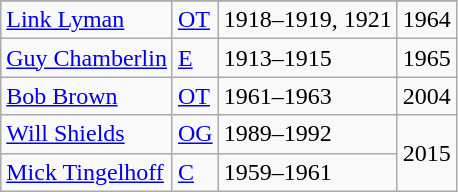<table class=wikitable>
<tr>
</tr>
<tr>
<td><a href='#'>Link Lyman</a></td>
<td><a href='#'>OT</a></td>
<td>1918–1919, 1921</td>
<td>1964</td>
</tr>
<tr>
<td><a href='#'>Guy Chamberlin</a></td>
<td><a href='#'>E</a></td>
<td>1913–1915</td>
<td>1965</td>
</tr>
<tr>
<td><a href='#'>Bob Brown</a></td>
<td><a href='#'>OT</a></td>
<td>1961–1963</td>
<td>2004</td>
</tr>
<tr>
<td><a href='#'>Will Shields</a></td>
<td><a href='#'>OG</a></td>
<td>1989–1992</td>
<td rowspan=2>2015</td>
</tr>
<tr>
<td><a href='#'>Mick Tingelhoff</a></td>
<td><a href='#'>C</a></td>
<td>1959–1961</td>
</tr>
</table>
